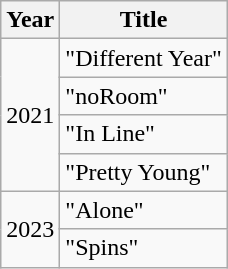<table class="wikitable">
<tr>
<th>Year</th>
<th>Title</th>
</tr>
<tr>
<td rowspan="4">2021</td>
<td>"Different Year"</td>
</tr>
<tr>
<td>"noRoom"</td>
</tr>
<tr>
<td>"In Line"</td>
</tr>
<tr>
<td>"Pretty Young"</td>
</tr>
<tr>
<td rowspan="2">2023</td>
<td>"Alone"</td>
</tr>
<tr>
<td>"Spins"</td>
</tr>
</table>
